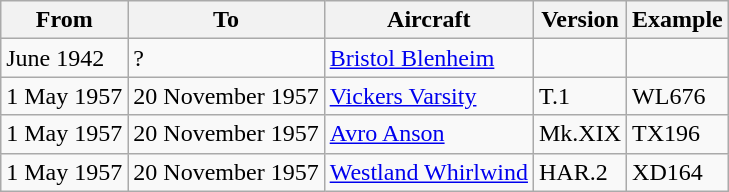<table class="wikitable">
<tr>
<th>From</th>
<th>To</th>
<th>Aircraft</th>
<th>Version</th>
<th>Example</th>
</tr>
<tr>
<td>June 1942</td>
<td>?</td>
<td><a href='#'>Bristol Blenheim</a></td>
<td></td>
<td></td>
</tr>
<tr>
<td>1 May 1957</td>
<td>20 November 1957</td>
<td><a href='#'>Vickers Varsity</a></td>
<td>T.1</td>
<td>WL676</td>
</tr>
<tr>
<td>1 May 1957</td>
<td>20 November 1957</td>
<td><a href='#'>Avro Anson</a></td>
<td>Mk.XIX</td>
<td>TX196</td>
</tr>
<tr>
<td>1 May 1957</td>
<td>20 November 1957</td>
<td><a href='#'>Westland Whirlwind</a></td>
<td>HAR.2</td>
<td>XD164</td>
</tr>
</table>
